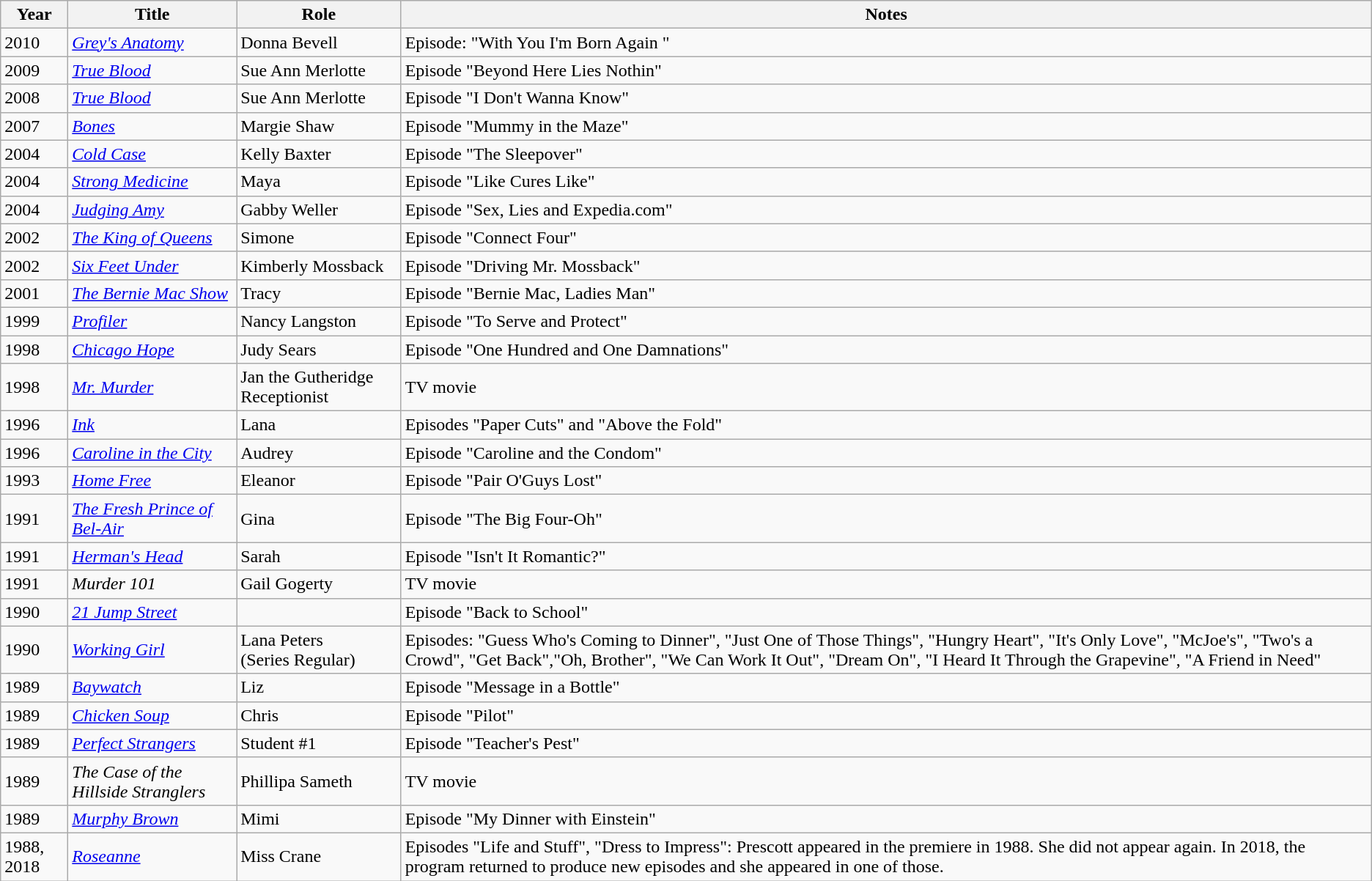<table class="wikitable sortable">
<tr>
<th>Year</th>
<th>Title</th>
<th>Role</th>
<th class="unsortable">Notes</th>
</tr>
<tr>
<td>2010</td>
<td><em><a href='#'>Grey's Anatomy</a></em></td>
<td>Donna Bevell</td>
<td>Episode: "With You I'm Born Again "</td>
</tr>
<tr>
<td>2009</td>
<td><em><a href='#'>True Blood</a></em></td>
<td>Sue Ann Merlotte</td>
<td>Episode "Beyond Here Lies Nothin"</td>
</tr>
<tr>
<td>2008</td>
<td><em><a href='#'>True Blood</a></em></td>
<td>Sue Ann Merlotte</td>
<td>Episode "I Don't Wanna Know"</td>
</tr>
<tr>
<td>2007</td>
<td><em><a href='#'>Bones</a></em></td>
<td>Margie Shaw</td>
<td>Episode "Mummy in the Maze"</td>
</tr>
<tr>
<td>2004</td>
<td><em><a href='#'>Cold Case</a></em></td>
<td>Kelly Baxter</td>
<td>Episode "The Sleepover"</td>
</tr>
<tr>
<td>2004</td>
<td><em><a href='#'>Strong Medicine</a></em></td>
<td>Maya</td>
<td>Episode "Like Cures Like"</td>
</tr>
<tr>
<td>2004</td>
<td><em><a href='#'>Judging Amy</a></em></td>
<td>Gabby Weller</td>
<td>Episode "Sex, Lies and Expedia.com"</td>
</tr>
<tr>
<td>2002</td>
<td><em><a href='#'>The King of Queens</a></em></td>
<td>Simone</td>
<td>Episode "Connect Four"</td>
</tr>
<tr>
<td>2002</td>
<td><em><a href='#'>Six Feet Under</a></em></td>
<td>Kimberly Mossback</td>
<td>Episode "Driving Mr. Mossback"</td>
</tr>
<tr>
<td>2001</td>
<td><em><a href='#'>The Bernie Mac Show</a></em></td>
<td>Tracy</td>
<td>Episode "Bernie Mac, Ladies Man"</td>
</tr>
<tr>
<td>1999</td>
<td><em><a href='#'>Profiler</a></em></td>
<td>Nancy Langston</td>
<td>Episode "To Serve and Protect"</td>
</tr>
<tr>
<td>1998</td>
<td><em><a href='#'>Chicago Hope</a></em></td>
<td>Judy Sears</td>
<td>Episode "One Hundred and One Damnations"</td>
</tr>
<tr>
<td>1998</td>
<td><em><a href='#'>Mr. Murder</a></em></td>
<td>Jan the Gutheridge Receptionist</td>
<td>TV movie</td>
</tr>
<tr>
<td>1996</td>
<td><em><a href='#'>Ink</a></em></td>
<td>Lana</td>
<td>Episodes "Paper Cuts" and "Above the Fold"</td>
</tr>
<tr>
<td>1996</td>
<td><em><a href='#'>Caroline in the City</a></em></td>
<td>Audrey</td>
<td>Episode "Caroline and the Condom"</td>
</tr>
<tr>
<td>1993</td>
<td><em><a href='#'>Home Free</a></em></td>
<td>Eleanor</td>
<td>Episode "Pair O'Guys Lost"</td>
</tr>
<tr>
<td>1991</td>
<td><em><a href='#'>The Fresh Prince of Bel-Air</a></em></td>
<td>Gina</td>
<td>Episode "The Big Four-Oh"</td>
</tr>
<tr>
<td>1991</td>
<td><em><a href='#'>Herman's Head</a></em></td>
<td>Sarah</td>
<td>Episode "Isn't It Romantic?"</td>
</tr>
<tr>
<td>1991</td>
<td><em>Murder 101</em></td>
<td>Gail Gogerty</td>
<td>TV movie</td>
</tr>
<tr>
<td>1990</td>
<td><em><a href='#'>21 Jump Street</a></em></td>
<td></td>
<td>Episode "Back to School"</td>
</tr>
<tr>
<td>1990</td>
<td><em><a href='#'>Working Girl</a></em></td>
<td>Lana Peters<br>(Series Regular)</td>
<td>Episodes: "Guess Who's Coming to Dinner", "Just One of Those Things", "Hungry Heart", "It's Only Love", "McJoe's", "Two's a Crowd", "Get Back","Oh, Brother", "We Can Work It Out", "Dream On", "I Heard It Through the Grapevine", "A Friend in Need"</td>
</tr>
<tr>
<td>1989</td>
<td><em><a href='#'>Baywatch</a></em></td>
<td>Liz</td>
<td>Episode "Message in a Bottle"</td>
</tr>
<tr>
<td>1989</td>
<td><em><a href='#'>Chicken Soup</a></em></td>
<td>Chris</td>
<td>Episode "Pilot"</td>
</tr>
<tr>
<td>1989</td>
<td><em><a href='#'>Perfect Strangers</a></em></td>
<td>Student #1</td>
<td>Episode "Teacher's Pest"</td>
</tr>
<tr>
<td>1989</td>
<td><em>The Case of the Hillside Stranglers</em></td>
<td>Phillipa Sameth</td>
<td>TV movie</td>
</tr>
<tr>
<td>1989</td>
<td><em><a href='#'>Murphy Brown</a></em></td>
<td>Mimi</td>
<td>Episode "My Dinner with Einstein"</td>
</tr>
<tr>
<td>1988, 2018</td>
<td><em><a href='#'>Roseanne</a></em></td>
<td>Miss Crane</td>
<td>Episodes "Life and Stuff", "Dress to Impress": Prescott appeared in the premiere in 1988. She did not appear again. In 2018, the program returned to produce new episodes and she appeared in one of those.</td>
</tr>
</table>
